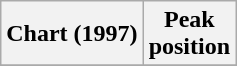<table class="wikitable">
<tr>
<th>Chart (1997)</th>
<th>Peak<br>position</th>
</tr>
<tr>
</tr>
</table>
